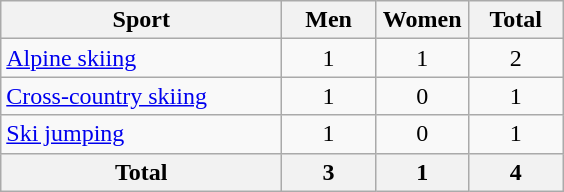<table class="wikitable sortable" style="text-align:center;">
<tr>
<th width=180>Sport</th>
<th width=55>Men</th>
<th width=55>Women</th>
<th width=55>Total</th>
</tr>
<tr>
<td align=left><a href='#'>Alpine skiing</a></td>
<td>1</td>
<td>1</td>
<td>2</td>
</tr>
<tr>
<td align=left><a href='#'>Cross-country skiing</a></td>
<td>1</td>
<td>0</td>
<td>1</td>
</tr>
<tr>
<td align=left><a href='#'>Ski jumping</a></td>
<td>1</td>
<td>0</td>
<td>1</td>
</tr>
<tr class="sortbottom">
<th>Total</th>
<th>3</th>
<th>1</th>
<th>4</th>
</tr>
</table>
